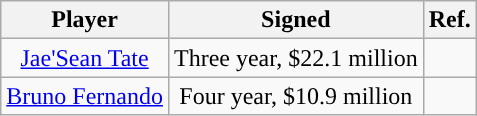<table class="wikitable sortable sortable" style="text-align: center">
<tr>
<th>Player</th>
<th>Signed</th>
<th>Ref.</th>
</tr>
<tr>
<td><a href='#'>Jae'Sean Tate</a></td>
<td>Three year, $22.1 million</td>
<td></td>
</tr>
<tr>
<td><a href='#'>Bruno Fernando</a></td>
<td>Four year, $10.9 million</td>
<td></td>
</tr>
</table>
